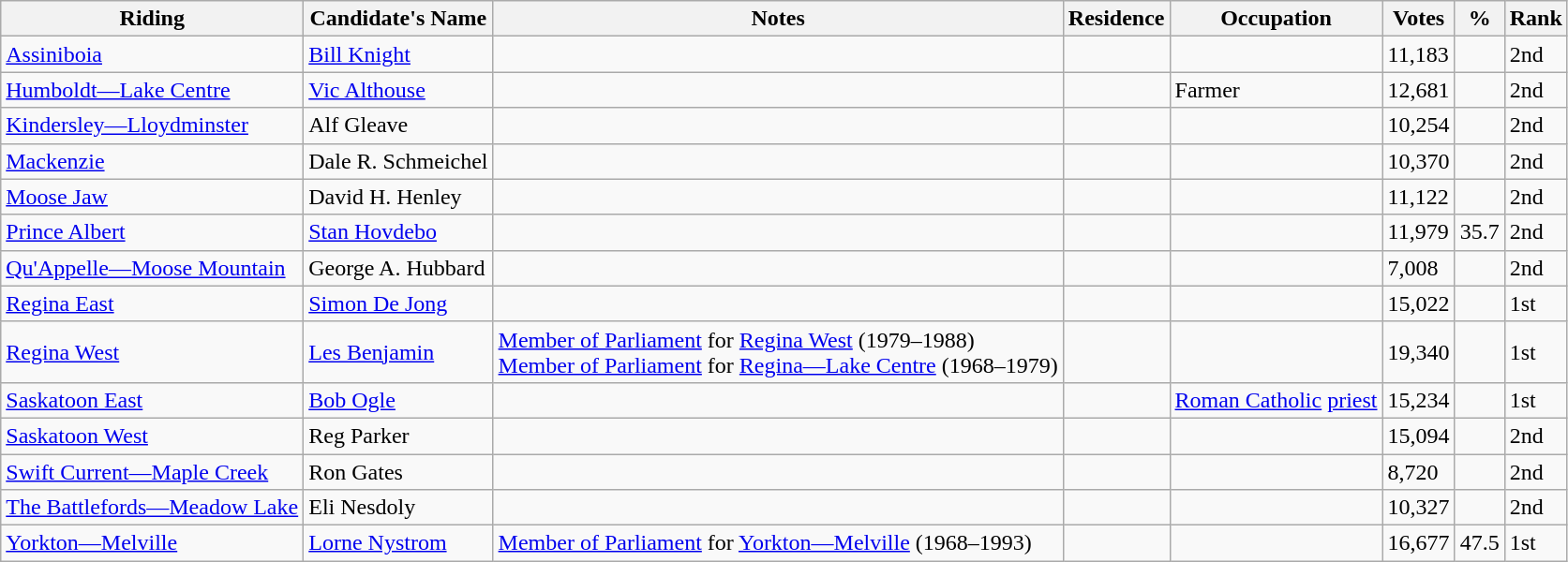<table class="wikitable sortable">
<tr>
<th>Riding<br></th>
<th>Candidate's Name</th>
<th>Notes</th>
<th>Residence</th>
<th>Occupation</th>
<th>Votes</th>
<th>%</th>
<th>Rank</th>
</tr>
<tr>
<td><a href='#'>Assiniboia</a></td>
<td><a href='#'>Bill Knight</a></td>
<td></td>
<td></td>
<td></td>
<td>11,183</td>
<td></td>
<td>2nd</td>
</tr>
<tr>
<td><a href='#'>Humboldt—Lake Centre</a></td>
<td><a href='#'>Vic Althouse</a></td>
<td></td>
<td></td>
<td>Farmer</td>
<td>12,681</td>
<td></td>
<td>2nd</td>
</tr>
<tr>
<td><a href='#'>Kindersley—Lloydminster</a></td>
<td>Alf Gleave</td>
<td></td>
<td></td>
<td></td>
<td>10,254</td>
<td></td>
<td>2nd</td>
</tr>
<tr>
<td><a href='#'>Mackenzie</a></td>
<td>Dale R. Schmeichel</td>
<td></td>
<td></td>
<td></td>
<td>10,370</td>
<td></td>
<td>2nd</td>
</tr>
<tr>
<td><a href='#'>Moose Jaw</a></td>
<td>David H. Henley</td>
<td></td>
<td></td>
<td></td>
<td>11,122</td>
<td></td>
<td>2nd</td>
</tr>
<tr>
<td><a href='#'>Prince Albert</a></td>
<td><a href='#'>Stan Hovdebo</a></td>
<td></td>
<td></td>
<td></td>
<td>11,979</td>
<td>35.7</td>
<td>2nd</td>
</tr>
<tr>
<td><a href='#'>Qu'Appelle—Moose Mountain</a></td>
<td>George A. Hubbard</td>
<td></td>
<td></td>
<td></td>
<td>7,008</td>
<td></td>
<td>2nd</td>
</tr>
<tr>
<td><a href='#'>Regina East</a></td>
<td><a href='#'>Simon De Jong</a></td>
<td></td>
<td></td>
<td></td>
<td>15,022</td>
<td></td>
<td>1st</td>
</tr>
<tr>
<td><a href='#'>Regina West</a></td>
<td><a href='#'>Les Benjamin</a></td>
<td><a href='#'>Member of Parliament</a> for <a href='#'>Regina West</a> (1979–1988) <br> <a href='#'>Member of Parliament</a> for <a href='#'>Regina—Lake Centre</a> (1968–1979)</td>
<td></td>
<td></td>
<td>19,340</td>
<td></td>
<td>1st</td>
</tr>
<tr>
<td><a href='#'>Saskatoon East</a></td>
<td><a href='#'>Bob Ogle</a></td>
<td></td>
<td></td>
<td><a href='#'>Roman Catholic</a> <a href='#'>priest</a></td>
<td>15,234</td>
<td></td>
<td>1st</td>
</tr>
<tr>
<td><a href='#'>Saskatoon West</a></td>
<td>Reg Parker</td>
<td></td>
<td></td>
<td></td>
<td>15,094</td>
<td></td>
<td>2nd</td>
</tr>
<tr>
<td><a href='#'>Swift Current—Maple Creek</a></td>
<td>Ron Gates</td>
<td></td>
<td></td>
<td></td>
<td>8,720</td>
<td></td>
<td>2nd</td>
</tr>
<tr>
<td><a href='#'>The Battlefords—Meadow Lake</a></td>
<td>Eli Nesdoly</td>
<td></td>
<td></td>
<td></td>
<td>10,327</td>
<td></td>
<td>2nd</td>
</tr>
<tr>
<td><a href='#'>Yorkton—Melville</a></td>
<td><a href='#'>Lorne Nystrom</a></td>
<td><a href='#'>Member of Parliament</a> for <a href='#'>Yorkton—Melville</a> (1968–1993)</td>
<td></td>
<td></td>
<td>16,677</td>
<td>47.5</td>
<td>1st</td>
</tr>
</table>
